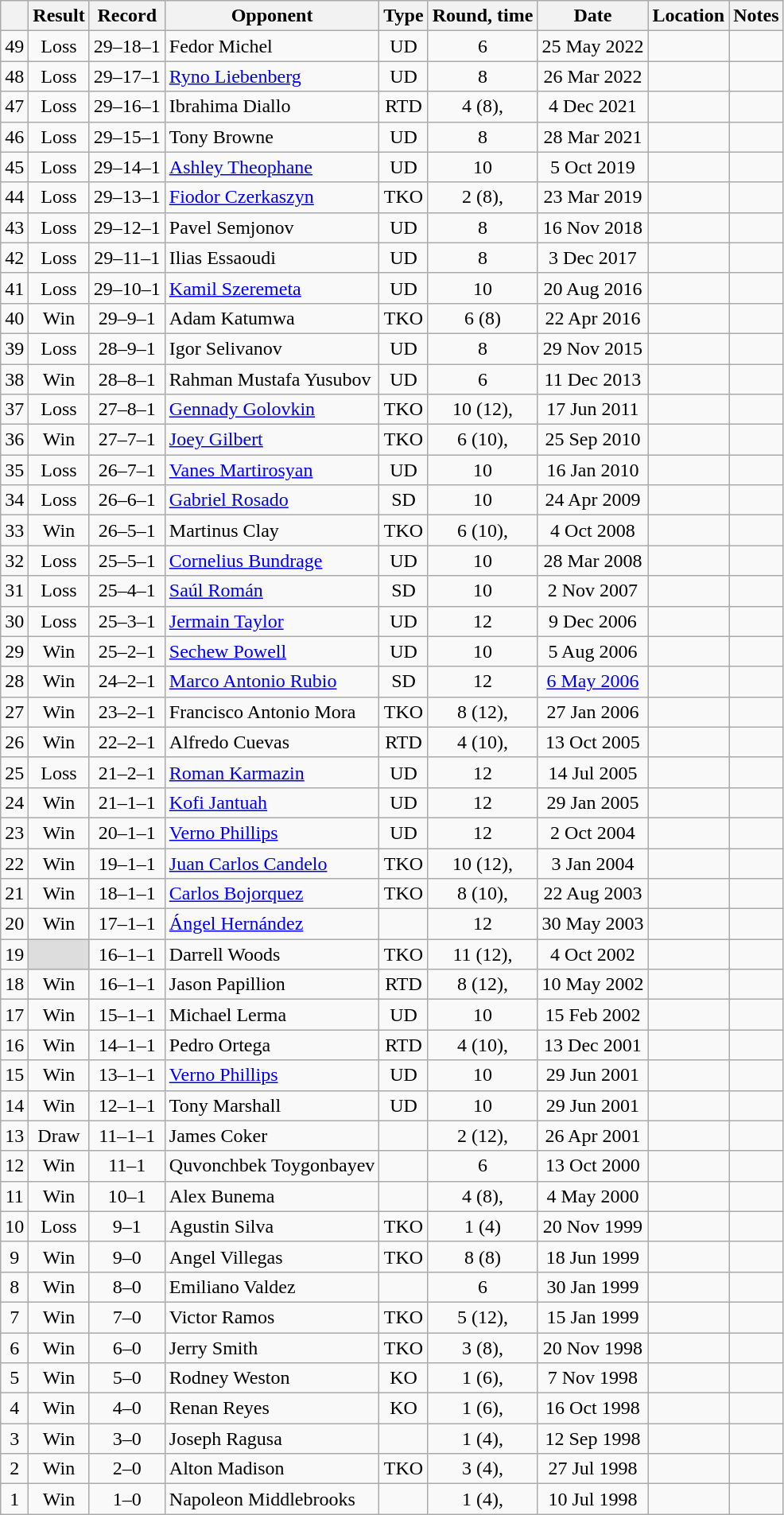<table class="wikitable" style="text-align:center">
<tr>
<th></th>
<th>Result</th>
<th>Record</th>
<th>Opponent</th>
<th>Type</th>
<th>Round, time</th>
<th>Date</th>
<th>Location</th>
<th>Notes</th>
</tr>
<tr>
<td>49</td>
<td>Loss</td>
<td>29–18–1 </td>
<td style="text-align:left;">Fedor Michel</td>
<td>UD</td>
<td>6</td>
<td>25 May 2022</td>
<td style="text-align:left;"></td>
<td></td>
</tr>
<tr>
<td>48</td>
<td>Loss</td>
<td>29–17–1 </td>
<td style="text-align:left;"><a href='#'>Ryno Liebenberg</a></td>
<td>UD</td>
<td>8</td>
<td>26 Mar 2022</td>
<td style="text-align:left;"></td>
<td></td>
</tr>
<tr>
<td>47</td>
<td>Loss</td>
<td>29–16–1 </td>
<td style="text-align:left;">Ibrahima Diallo</td>
<td>RTD</td>
<td>4 (8), </td>
<td>4 Dec 2021</td>
<td style="text-align:left;"></td>
<td></td>
</tr>
<tr>
<td>46</td>
<td>Loss</td>
<td>29–15–1 </td>
<td style="text-align:left;">Tony Browne</td>
<td>UD</td>
<td>8</td>
<td>28 Mar 2021</td>
<td style="text-align:left;"></td>
<td></td>
</tr>
<tr>
<td>45</td>
<td>Loss</td>
<td>29–14–1 </td>
<td style="text-align:left;"><a href='#'>Ashley Theophane</a></td>
<td>UD</td>
<td>10</td>
<td>5 Oct 2019</td>
<td style="text-align:left;"></td>
<td></td>
</tr>
<tr>
<td>44</td>
<td>Loss</td>
<td>29–13–1 </td>
<td style="text-align:left;"><a href='#'>Fiodor Czerkaszyn</a></td>
<td>TKO</td>
<td>2 (8), </td>
<td>23 Mar 2019</td>
<td style="text-align:left;"></td>
<td></td>
</tr>
<tr>
<td>43</td>
<td>Loss</td>
<td>29–12–1 </td>
<td style="text-align:left;">Pavel Semjonov</td>
<td>UD</td>
<td>8</td>
<td>16 Nov 2018</td>
<td style="text-align:left;"></td>
<td></td>
</tr>
<tr>
<td>42</td>
<td>Loss</td>
<td>29–11–1 </td>
<td style="text-align:left;">Ilias Essaoudi</td>
<td>UD</td>
<td>8</td>
<td>3 Dec 2017</td>
<td style="text-align:left;"></td>
<td></td>
</tr>
<tr>
<td>41</td>
<td>Loss</td>
<td>29–10–1 </td>
<td style="text-align:left;"><a href='#'>Kamil Szeremeta</a></td>
<td>UD</td>
<td>10</td>
<td>20 Aug 2016</td>
<td style="text-align:left;"></td>
<td></td>
</tr>
<tr>
<td>40</td>
<td>Win</td>
<td>29–9–1 </td>
<td style="text-align:left;">Adam Katumwa</td>
<td>TKO</td>
<td>6 (8)</td>
<td>22 Apr 2016</td>
<td style="text-align:left;"></td>
<td></td>
</tr>
<tr>
<td>39</td>
<td>Loss</td>
<td>28–9–1 </td>
<td style="text-align:left;">Igor Selivanov</td>
<td>UD</td>
<td>8</td>
<td>29 Nov 2015</td>
<td style="text-align:left;"></td>
<td></td>
</tr>
<tr>
<td>38</td>
<td>Win</td>
<td>28–8–1 </td>
<td style="text-align:left;">Rahman Mustafa Yusubov</td>
<td>UD</td>
<td>6</td>
<td>11 Dec 2013</td>
<td style="text-align:left;"></td>
<td></td>
</tr>
<tr>
<td>37</td>
<td>Loss</td>
<td>27–8–1 </td>
<td style="text-align:left;"><a href='#'>Gennady Golovkin</a></td>
<td>TKO</td>
<td>10 (12), </td>
<td>17 Jun 2011</td>
<td style="text-align:left;"></td>
<td style="text-align:left;"></td>
</tr>
<tr>
<td>36</td>
<td>Win</td>
<td>27–7–1 </td>
<td style="text-align:left;"><a href='#'>Joey Gilbert</a></td>
<td>TKO</td>
<td>6 (10), </td>
<td>25 Sep 2010</td>
<td style="text-align:left;"></td>
<td style="text-align:left;"></td>
</tr>
<tr>
<td>35</td>
<td>Loss</td>
<td>26–7–1 </td>
<td style="text-align:left;"><a href='#'>Vanes Martirosyan</a></td>
<td>UD</td>
<td>10</td>
<td>16 Jan 2010</td>
<td style="text-align:left;"></td>
<td style="text-align:left;"></td>
</tr>
<tr>
<td>34</td>
<td>Loss</td>
<td>26–6–1 </td>
<td style="text-align:left;"><a href='#'>Gabriel Rosado</a></td>
<td>SD</td>
<td>10</td>
<td>24 Apr 2009</td>
<td style="text-align:left;"></td>
<td></td>
</tr>
<tr>
<td>33</td>
<td>Win</td>
<td>26–5–1 </td>
<td style="text-align:left;">Martinus Clay</td>
<td>TKO</td>
<td>6 (10), </td>
<td>4 Oct 2008</td>
<td style="text-align:left;"></td>
<td></td>
</tr>
<tr>
<td>32</td>
<td>Loss</td>
<td>25–5–1 </td>
<td style="text-align:left;"><a href='#'>Cornelius Bundrage</a></td>
<td>UD</td>
<td>10</td>
<td>28 Mar 2008</td>
<td style="text-align:left;"></td>
<td></td>
</tr>
<tr>
<td>31</td>
<td>Loss</td>
<td>25–4–1 </td>
<td style="text-align:left;"><a href='#'>Saúl Román</a></td>
<td>SD</td>
<td>10</td>
<td>2 Nov 2007</td>
<td style="text-align:left;"></td>
<td></td>
</tr>
<tr>
<td>30</td>
<td>Loss</td>
<td>25–3–1 </td>
<td style="text-align:left;"><a href='#'>Jermain Taylor</a></td>
<td>UD</td>
<td>12</td>
<td>9 Dec 2006</td>
<td style="text-align:left;"></td>
<td style="text-align:left;"></td>
</tr>
<tr>
<td>29</td>
<td>Win</td>
<td>25–2–1 </td>
<td style="text-align:left;"><a href='#'>Sechew Powell</a></td>
<td>UD</td>
<td>10</td>
<td>5 Aug 2006</td>
<td style="text-align:left;"></td>
<td></td>
</tr>
<tr>
<td>28</td>
<td>Win</td>
<td>24–2–1 </td>
<td style="text-align:left;"><a href='#'>Marco Antonio Rubio</a></td>
<td>SD</td>
<td>12</td>
<td><a href='#'>6 May 2006</a></td>
<td style="text-align:left;"></td>
<td style="text-align:left;"></td>
</tr>
<tr>
<td>27</td>
<td>Win</td>
<td>23–2–1 </td>
<td style="text-align:left;">Francisco Antonio Mora</td>
<td>TKO</td>
<td>8 (12), </td>
<td>27 Jan 2006</td>
<td style="text-align:left;"></td>
<td style="text-align:left;"></td>
</tr>
<tr>
<td>26</td>
<td>Win</td>
<td>22–2–1 </td>
<td style="text-align:left;">Alfredo Cuevas</td>
<td>RTD</td>
<td>4 (10), </td>
<td>13 Oct 2005</td>
<td style="text-align:left;"></td>
<td></td>
</tr>
<tr>
<td>25</td>
<td>Loss</td>
<td>21–2–1 </td>
<td style="text-align:left;"><a href='#'>Roman Karmazin</a></td>
<td>UD</td>
<td>12</td>
<td>14 Jul 2005</td>
<td style="text-align:left;"></td>
<td style="text-align:left;"></td>
</tr>
<tr>
<td>24</td>
<td>Win</td>
<td>21–1–1 </td>
<td style="text-align:left;"><a href='#'>Kofi Jantuah</a></td>
<td>UD</td>
<td>12</td>
<td>29 Jan 2005</td>
<td style="text-align:left;"></td>
<td style="text-align:left;"></td>
</tr>
<tr>
<td>23</td>
<td>Win</td>
<td>20–1–1 </td>
<td style="text-align:left;"><a href='#'>Verno Phillips</a></td>
<td>UD</td>
<td>12</td>
<td>2 Oct 2004</td>
<td style="text-align:left;"></td>
<td style="text-align:left;"></td>
</tr>
<tr>
<td>22</td>
<td>Win</td>
<td>19–1–1 </td>
<td style="text-align:left;"><a href='#'>Juan Carlos Candelo</a></td>
<td>TKO</td>
<td>10 (12), </td>
<td>3 Jan 2004</td>
<td style="text-align:left;"></td>
<td></td>
</tr>
<tr>
<td>21</td>
<td>Win</td>
<td>18–1–1 </td>
<td style="text-align:left;"><a href='#'>Carlos Bojorquez</a></td>
<td>TKO</td>
<td>8 (10), </td>
<td>22 Aug 2003</td>
<td style="text-align:left;"></td>
<td></td>
</tr>
<tr>
<td>20</td>
<td>Win</td>
<td>17–1–1 </td>
<td style="text-align:left;"><a href='#'>Ángel Hernández</a></td>
<td></td>
<td>12</td>
<td>30 May 2003</td>
<td style="text-align:left;"></td>
<td style="text-align:left;"></td>
</tr>
<tr>
<td>19</td>
<td style="background:#DDD"></td>
<td>16–1–1 </td>
<td style="text-align:left;">Darrell Woods</td>
<td>TKO</td>
<td>11 (12), </td>
<td>4 Oct 2002</td>
<td style="text-align:left;"></td>
<td style="text-align:left;"></td>
</tr>
<tr>
<td>18</td>
<td>Win</td>
<td>16–1–1</td>
<td style="text-align:left;">Jason Papillion</td>
<td>RTD</td>
<td>8 (12), </td>
<td>10 May 2002</td>
<td style="text-align:left;"></td>
<td style="text-align:left;"></td>
</tr>
<tr>
<td>17</td>
<td>Win</td>
<td>15–1–1</td>
<td style="text-align:left;">Michael Lerma</td>
<td>UD</td>
<td>10</td>
<td>15 Feb 2002</td>
<td style="text-align:left;"></td>
<td></td>
</tr>
<tr>
<td>16</td>
<td>Win</td>
<td>14–1–1</td>
<td style="text-align:left;">Pedro Ortega</td>
<td>RTD</td>
<td>4 (10), </td>
<td>13 Dec 2001</td>
<td style="text-align:left;"></td>
<td></td>
</tr>
<tr>
<td>15</td>
<td>Win</td>
<td>13–1–1</td>
<td style="text-align:left;"><a href='#'>Verno Phillips</a></td>
<td>UD</td>
<td>10</td>
<td>29 Jun 2001</td>
<td style="text-align:left;"></td>
<td></td>
</tr>
<tr>
<td>14</td>
<td>Win</td>
<td>12–1–1</td>
<td style="text-align:left;">Tony Marshall</td>
<td>UD</td>
<td>10</td>
<td>29 Jun 2001</td>
<td style="text-align:left;"></td>
<td></td>
</tr>
<tr>
<td>13</td>
<td>Draw</td>
<td>11–1–1</td>
<td style="text-align:left;">James Coker</td>
<td></td>
<td>2 (12), </td>
<td>26 Apr 2001</td>
<td style="text-align:left;"></td>
<td style="text-align:left;"></td>
</tr>
<tr>
<td>12</td>
<td>Win</td>
<td>11–1</td>
<td style="text-align:left;">Quvonchbek Toygonbayev</td>
<td></td>
<td>6</td>
<td>13 Oct 2000</td>
<td style="text-align:left;"></td>
<td></td>
</tr>
<tr>
<td>11</td>
<td>Win</td>
<td>10–1</td>
<td style="text-align:left;">Alex Bunema</td>
<td></td>
<td>4 (8), </td>
<td>4 May 2000</td>
<td style="text-align:left;"></td>
<td></td>
</tr>
<tr>
<td>10</td>
<td>Loss</td>
<td>9–1</td>
<td style="text-align:left;">Agustin Silva</td>
<td>TKO</td>
<td>1 (4)</td>
<td>20 Nov 1999</td>
<td style="text-align:left;"></td>
<td></td>
</tr>
<tr>
<td>9</td>
<td>Win</td>
<td>9–0</td>
<td style="text-align:left;">Angel Villegas</td>
<td>TKO</td>
<td>8 (8)</td>
<td>18 Jun 1999</td>
<td style="text-align:left;"></td>
<td></td>
</tr>
<tr>
<td>8</td>
<td>Win</td>
<td>8–0</td>
<td style="text-align:left;">Emiliano Valdez</td>
<td></td>
<td>6</td>
<td>30 Jan 1999</td>
<td style="text-align:left;"></td>
<td></td>
</tr>
<tr>
<td>7</td>
<td>Win</td>
<td>7–0</td>
<td style="text-align:left;">Victor Ramos</td>
<td>TKO</td>
<td>5 (12), </td>
<td>15 Jan 1999</td>
<td style="text-align:left;"></td>
<td style="text-align:left;"></td>
</tr>
<tr>
<td>6</td>
<td>Win</td>
<td>6–0</td>
<td style="text-align:left;">Jerry Smith</td>
<td>TKO</td>
<td>3 (8), </td>
<td>20 Nov 1998</td>
<td style="text-align:left;"></td>
<td></td>
</tr>
<tr>
<td>5</td>
<td>Win</td>
<td>5–0</td>
<td style="text-align:left;">Rodney Weston</td>
<td>KO</td>
<td>1 (6), </td>
<td>7 Nov 1998</td>
<td style="text-align:left;"></td>
<td></td>
</tr>
<tr>
<td>4</td>
<td>Win</td>
<td>4–0</td>
<td style="text-align:left;">Renan Reyes</td>
<td>KO</td>
<td>1 (6), </td>
<td>16 Oct 1998</td>
<td style="text-align:left;"></td>
<td></td>
</tr>
<tr>
<td>3</td>
<td>Win</td>
<td>3–0</td>
<td style="text-align:left;">Joseph Ragusa</td>
<td></td>
<td>1 (4), </td>
<td>12 Sep 1998</td>
<td style="text-align:left;"></td>
<td></td>
</tr>
<tr>
<td>2</td>
<td>Win</td>
<td>2–0</td>
<td style="text-align:left;">Alton Madison</td>
<td>TKO</td>
<td>3 (4), </td>
<td>27 Jul 1998</td>
<td style="text-align:left;"></td>
<td></td>
</tr>
<tr>
<td>1</td>
<td>Win</td>
<td>1–0</td>
<td style="text-align:left;">Napoleon Middlebrooks</td>
<td></td>
<td>1 (4), </td>
<td>10 Jul 1998</td>
<td style="text-align:left;"></td>
<td></td>
</tr>
</table>
